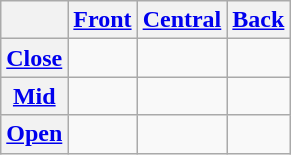<table class="wikitable" style="text-align:center;">
<tr>
<th></th>
<th><a href='#'>Front</a></th>
<th><a href='#'>Central</a></th>
<th><a href='#'>Back</a></th>
</tr>
<tr>
<th><a href='#'>Close</a></th>
<td> </td>
<td> </td>
<td> </td>
</tr>
<tr>
<th><a href='#'>Mid</a></th>
<td> </td>
<td></td>
<td> </td>
</tr>
<tr>
<th><a href='#'>Open</a></th>
<td></td>
<td> </td>
<td></td>
</tr>
</table>
